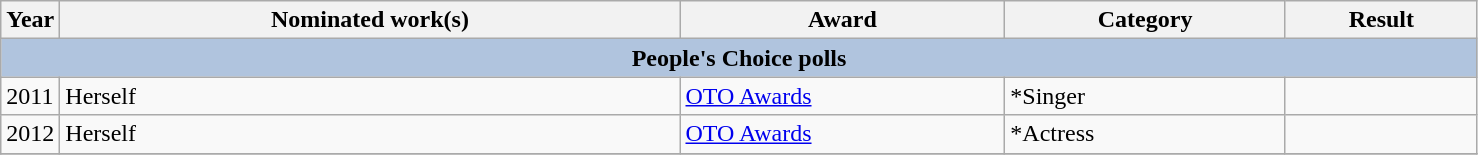<table class="wikitable">
<tr>
<th width=4%>Year</th>
<th width=42%>Nominated work(s)</th>
<th width=22%>Award</th>
<th width=19%>Category</th>
<th width=13% colspan="2">Result</th>
</tr>
<tr>
<th colspan="7" width=100% style="background:#B0C4DE;">People's Choice polls</th>
</tr>
<tr>
<td>2011</td>
<td>Herself</td>
<td width=3%><a href='#'>OTO Awards</a></td>
<td>*Singer</td>
<td></td>
</tr>
<tr>
<td>2012</td>
<td>Herself</td>
<td width=3%><a href='#'>OTO Awards</a></td>
<td>*Actress</td>
<td></td>
</tr>
<tr>
</tr>
</table>
